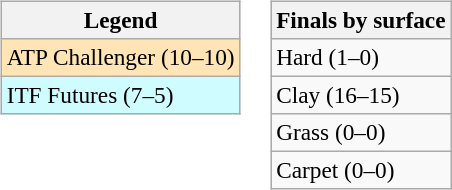<table>
<tr valign=top>
<td><br><table class=wikitable style=font-size:97%>
<tr>
<th>Legend</th>
</tr>
<tr bgcolor=moccasin>
<td>ATP Challenger (10–10)</td>
</tr>
<tr bgcolor=cffcff>
<td>ITF Futures (7–5)</td>
</tr>
</table>
</td>
<td><br><table class=wikitable style=font-size:97%>
<tr>
<th>Finals by surface</th>
</tr>
<tr>
<td>Hard (1–0)</td>
</tr>
<tr>
<td>Clay (16–15)</td>
</tr>
<tr>
<td>Grass (0–0)</td>
</tr>
<tr>
<td>Carpet (0–0)</td>
</tr>
</table>
</td>
</tr>
</table>
